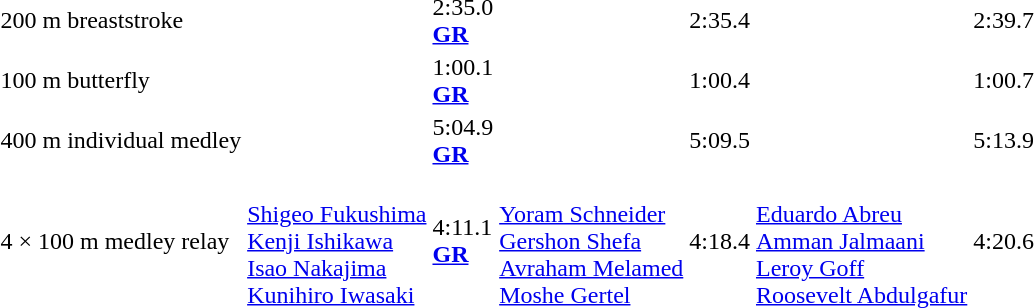<table>
<tr>
<td>200 m breaststroke<br></td>
<td></td>
<td>2:35.0<br><strong><a href='#'>GR</a></strong></td>
<td></td>
<td>2:35.4</td>
<td></td>
<td>2:39.7</td>
</tr>
<tr>
<td>100 m butterfly<br></td>
<td></td>
<td>1:00.1<br><strong><a href='#'>GR</a></strong></td>
<td></td>
<td>1:00.4</td>
<td></td>
<td>1:00.7</td>
</tr>
<tr>
<td>400 m individual medley<br></td>
<td></td>
<td>5:04.9<br><strong><a href='#'>GR</a></strong></td>
<td></td>
<td>5:09.5</td>
<td></td>
<td>5:13.9</td>
</tr>
<tr>
<td>4 × 100 m medley relay<br></td>
<td><br><a href='#'>Shigeo Fukushima</a><br><a href='#'>Kenji Ishikawa</a><br><a href='#'>Isao Nakajima</a><br><a href='#'>Kunihiro Iwasaki</a></td>
<td>4:11.1<br><strong><a href='#'>GR</a></strong></td>
<td><br><a href='#'>Yoram Schneider</a><br><a href='#'>Gershon Shefa</a><br><a href='#'>Avraham Melamed</a><br><a href='#'>Moshe Gertel</a></td>
<td>4:18.4</td>
<td><br><a href='#'>Eduardo Abreu</a><br><a href='#'>Amman Jalmaani</a><br><a href='#'>Leroy Goff</a><br><a href='#'>Roosevelt Abdulgafur</a></td>
<td>4:20.6</td>
</tr>
</table>
